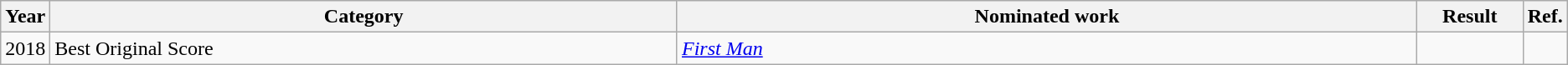<table class=wikitable>
<tr>
<th scope="col" style="width:1em;">Year</th>
<th scope="col" style="width:33em;">Category</th>
<th scope="col" style="width:39em;">Nominated work</th>
<th scope="col" style="width:5em;">Result</th>
<th scope="col" style="width:1em;">Ref.</th>
</tr>
<tr>
<td>2018</td>
<td Hawaii Film Critics Society Award>Best Original Score</td>
<td><em><a href='#'>First Man</a></em></td>
<td></td>
<td style="text-align:center;"></td>
</tr>
</table>
